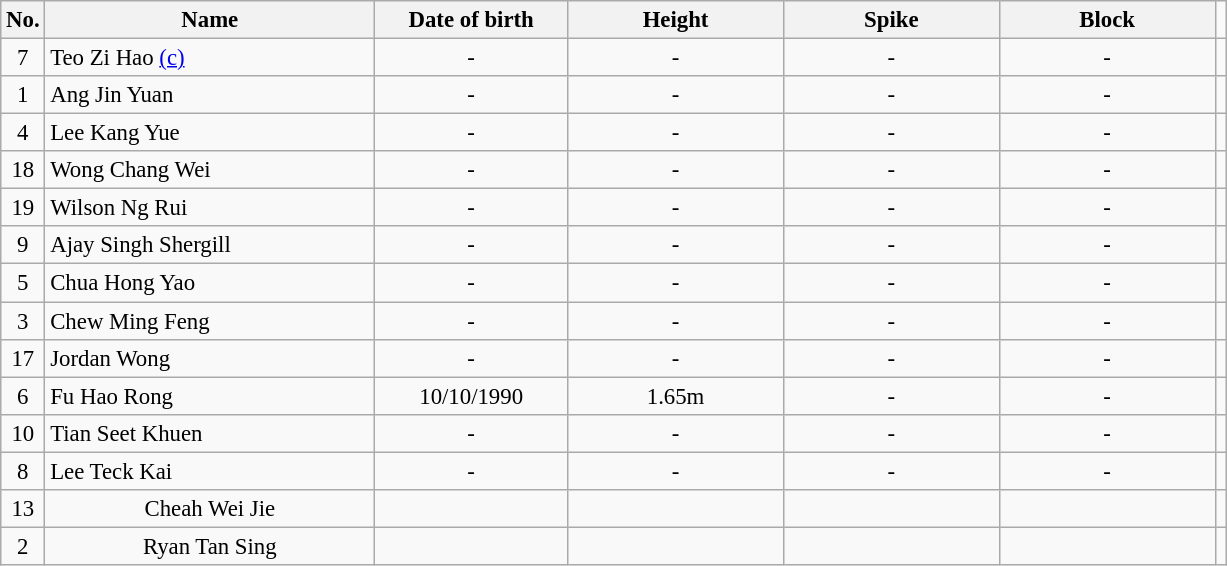<table class="wikitable sortable" style="font-size:95%; text-align:center;">
<tr>
<th>No.</th>
<th style="width:14em">Name</th>
<th style="width:8em">Date of birth</th>
<th style="width:9em">Height</th>
<th style="width:9em">Spike</th>
<th style="width:9em">Block</th>
</tr>
<tr>
<td>7</td>
<td align="left">Teo Zi Hao <a href='#'>(c)</a></td>
<td>-</td>
<td>-</td>
<td>-</td>
<td>-</td>
<td align="left"></td>
</tr>
<tr>
<td>1</td>
<td align="left">Ang Jin Yuan</td>
<td>-</td>
<td>-</td>
<td>-</td>
<td>-</td>
<td align="left"></td>
</tr>
<tr>
<td>4</td>
<td align=left>Lee Kang Yue</td>
<td>-</td>
<td>-</td>
<td>-</td>
<td>-</td>
<td align="left"></td>
</tr>
<tr>
<td>18</td>
<td align="left">Wong Chang Wei</td>
<td>-</td>
<td>-</td>
<td>-</td>
<td>-</td>
<td align="left"></td>
</tr>
<tr>
<td>19</td>
<td align="left">Wilson Ng Rui</td>
<td>-</td>
<td>-</td>
<td>-</td>
<td>-</td>
<td align="left"></td>
</tr>
<tr>
<td>9</td>
<td align=left>Ajay Singh Shergill</td>
<td>-</td>
<td>-</td>
<td>-</td>
<td>-</td>
<td align="left"></td>
</tr>
<tr>
<td>5</td>
<td align="left">Chua Hong Yao</td>
<td>-</td>
<td>-</td>
<td>-</td>
<td>-</td>
<td align="left"></td>
</tr>
<tr>
<td>3</td>
<td align="left">Chew Ming Feng</td>
<td>-</td>
<td>-</td>
<td>-</td>
<td>-</td>
<td align="left"></td>
</tr>
<tr>
<td>17</td>
<td align="left">Jordan Wong</td>
<td>-</td>
<td>-</td>
<td>-</td>
<td>-</td>
<td align="left"></td>
</tr>
<tr>
<td>6</td>
<td align="left">Fu Hao Rong</td>
<td>10/10/1990</td>
<td>1.65m</td>
<td>-</td>
<td>-</td>
<td align="left"></td>
</tr>
<tr>
<td>10</td>
<td align="left">Tian Seet Khuen</td>
<td>-</td>
<td>-</td>
<td>-</td>
<td>-</td>
<td align="left"></td>
</tr>
<tr>
<td>8</td>
<td align="left">Lee Teck Kai</td>
<td>-</td>
<td>-</td>
<td>-</td>
<td>-</td>
<td align="left"></td>
</tr>
<tr>
<td>13</td>
<td>Cheah Wei Jie</td>
<td></td>
<td></td>
<td></td>
<td></td>
<td></td>
</tr>
<tr>
<td>2</td>
<td>Ryan Tan Sing</td>
<td></td>
<td></td>
<td></td>
<td></td>
<td></td>
</tr>
</table>
